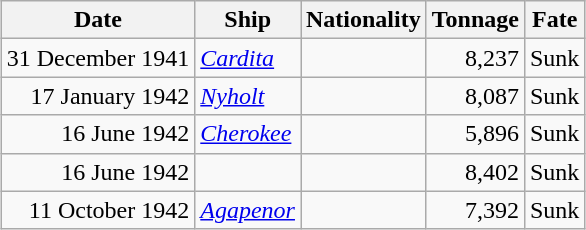<table class="wikitable sortable" style="margin: 1em auto 1em auto;">
<tr>
<th>Date</th>
<th>Ship</th>
<th>Nationality</th>
<th>Tonnage</th>
<th>Fate</th>
</tr>
<tr>
<td align="right">31 December 1941</td>
<td align="left"><a href='#'><em>Cardita</em></a></td>
<td align="left"></td>
<td align="right">8,237</td>
<td align="left">Sunk</td>
</tr>
<tr>
<td align="right">17 January 1942</td>
<td align="left"><a href='#'><em>Nyholt</em></a></td>
<td align="left"></td>
<td align="right">8,087</td>
<td align="left">Sunk</td>
</tr>
<tr>
<td align="right">16 June 1942</td>
<td align="left"><a href='#'><em>Cherokee</em></a></td>
<td align="left"></td>
<td align="right">5,896</td>
<td align="left">Sunk</td>
</tr>
<tr>
<td align="right">16 June 1942</td>
<td align="left"></td>
<td align="left"></td>
<td align="right">8,402</td>
<td align="left">Sunk</td>
</tr>
<tr>
<td align="right">11 October 1942</td>
<td align="left"><a href='#'><em>Agapenor</em></a></td>
<td align="left"></td>
<td align="right">7,392</td>
<td align="left">Sunk</td>
</tr>
</table>
